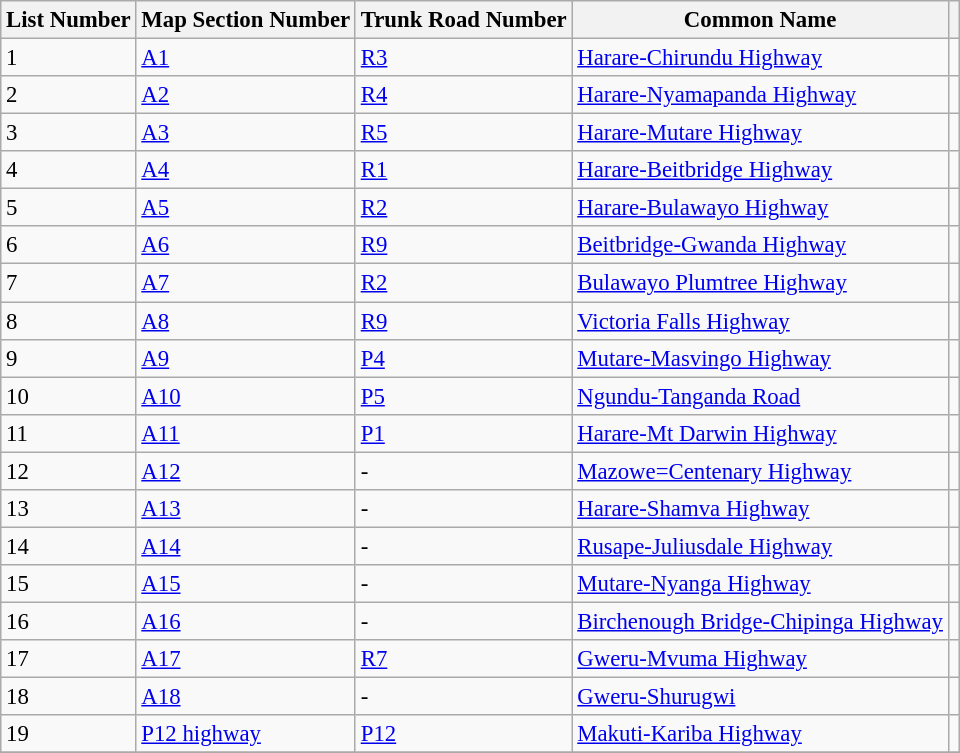<table class="wikitable sortable" style="font-size:95%">
<tr>
<th>List Number</th>
<th>Map Section Number</th>
<th>Trunk Road Number</th>
<th>Common Name</th>
<th></th>
</tr>
<tr>
<td>1</td>
<td><a href='#'>A1</a></td>
<td><a href='#'>R3</a></td>
<td><a href='#'>Harare-Chirundu Highway</a></td>
<td></td>
</tr>
<tr>
<td>2</td>
<td><a href='#'>A2</a></td>
<td><a href='#'>R4</a></td>
<td><a href='#'>Harare-Nyamapanda Highway</a></td>
<td></td>
</tr>
<tr>
<td>3</td>
<td><a href='#'>A3</a></td>
<td><a href='#'>R5</a></td>
<td><a href='#'>Harare-Mutare Highway</a></td>
<td></td>
</tr>
<tr>
<td>4</td>
<td><a href='#'>A4</a></td>
<td><a href='#'>R1</a></td>
<td><a href='#'>Harare-Beitbridge Highway</a></td>
<td></td>
</tr>
<tr>
<td>5</td>
<td><a href='#'>A5</a></td>
<td><a href='#'>R2</a></td>
<td><a href='#'>Harare-Bulawayo Highway</a></td>
<td></td>
</tr>
<tr>
<td>6</td>
<td><a href='#'>A6</a></td>
<td><a href='#'>R9</a></td>
<td><a href='#'>Beitbridge-Gwanda Highway</a></td>
<td></td>
</tr>
<tr>
<td>7</td>
<td><a href='#'>A7</a></td>
<td><a href='#'>R2</a></td>
<td><a href='#'>Bulawayo Plumtree Highway</a></td>
<td></td>
</tr>
<tr>
<td>8</td>
<td><a href='#'>A8</a></td>
<td><a href='#'>R9</a></td>
<td><a href='#'>Victoria Falls Highway</a></td>
<td></td>
</tr>
<tr>
<td>9</td>
<td><a href='#'>A9</a></td>
<td><a href='#'>P4</a></td>
<td><a href='#'>Mutare-Masvingo Highway</a></td>
<td></td>
</tr>
<tr>
<td>10</td>
<td><a href='#'>A10</a></td>
<td><a href='#'>P5</a></td>
<td><a href='#'>Ngundu-Tanganda Road</a></td>
<td></td>
</tr>
<tr>
<td>11</td>
<td><a href='#'>A11</a></td>
<td><a href='#'>P1</a></td>
<td><a href='#'>Harare-Mt Darwin Highway</a></td>
<td></td>
</tr>
<tr>
<td>12</td>
<td><a href='#'>A12</a></td>
<td>-</td>
<td><a href='#'>Mazowe=Centenary Highway</a></td>
<td></td>
</tr>
<tr>
<td>13</td>
<td><a href='#'>A13</a></td>
<td>-</td>
<td><a href='#'>Harare-Shamva Highway</a></td>
<td></td>
</tr>
<tr>
<td>14</td>
<td><a href='#'>A14</a></td>
<td>-</td>
<td><a href='#'>Rusape-Juliusdale Highway</a></td>
<td></td>
</tr>
<tr>
<td>15</td>
<td><a href='#'>A15</a></td>
<td>-</td>
<td><a href='#'>Mutare-Nyanga Highway</a></td>
<td></td>
</tr>
<tr>
<td>16</td>
<td><a href='#'>A16</a></td>
<td>-</td>
<td><a href='#'>Birchenough Bridge-Chipinga Highway</a></td>
<td></td>
</tr>
<tr>
<td>17</td>
<td><a href='#'>A17</a></td>
<td><a href='#'>R7</a></td>
<td><a href='#'>Gweru-Mvuma Highway</a></td>
<td></td>
</tr>
<tr>
<td>18</td>
<td><a href='#'>A18</a></td>
<td>-</td>
<td><a href='#'>Gweru-Shurugwi</a></td>
<td></td>
</tr>
<tr>
<td>19</td>
<td><a href='#'>P12 highway</a></td>
<td><a href='#'>P12</a></td>
<td><a href='#'>Makuti-Kariba Highway</a></td>
<td></td>
</tr>
<tr>
</tr>
</table>
